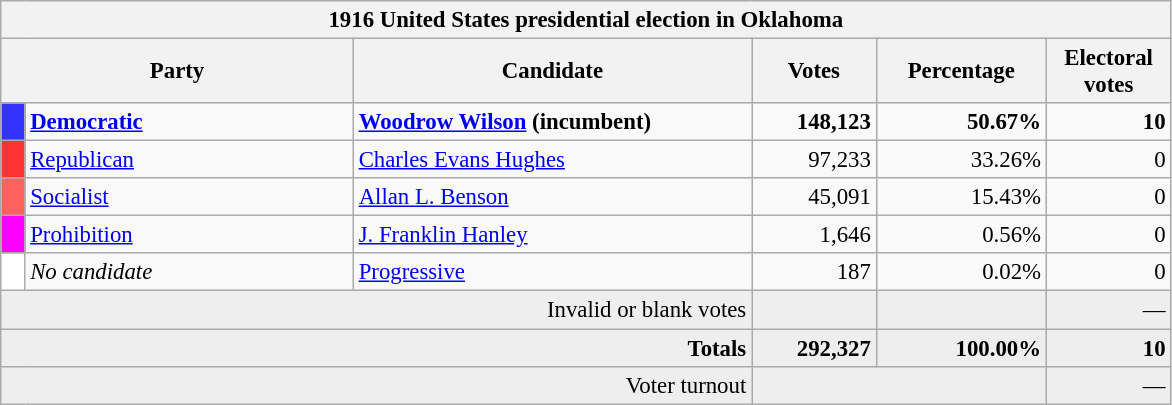<table class="wikitable" style="font-size: 95%;">
<tr>
<th colspan="6">1916 United States presidential election in Oklahoma</th>
</tr>
<tr>
<th colspan="2" style="width: 15em">Party</th>
<th style="width: 17em">Candidate</th>
<th style="width: 5em">Votes</th>
<th style="width: 7em">Percentage</th>
<th style="width: 5em">Electoral votes</th>
</tr>
<tr>
<th style="background-color:#3333FF; width: 3px"></th>
<td style="width: 130px"><strong><a href='#'>Democratic</a></strong></td>
<td><strong><a href='#'>Woodrow Wilson</a> (incumbent)</strong></td>
<td align="right"><strong>148,123</strong></td>
<td align="right"><strong>50.67%</strong></td>
<td align="right"><strong>10</strong></td>
</tr>
<tr>
<th style="background-color:#FF3333; width: 3px"></th>
<td style="width: 130px"><a href='#'>Republican</a></td>
<td><a href='#'>Charles Evans Hughes</a></td>
<td align="right">97,233</td>
<td align="right">33.26%</td>
<td align="right">0</td>
</tr>
<tr>
<th style="background-color:#FF6060; width: 3px"></th>
<td style="width: 130px"><a href='#'>Socialist</a></td>
<td><a href='#'>Allan L. Benson</a></td>
<td align="right">45,091</td>
<td align="right">15.43%</td>
<td align="right">0</td>
</tr>
<tr>
<th style="background-color:#FF00FF; width: 3px"></th>
<td style="width: 130px"><a href='#'>Prohibition</a></td>
<td><a href='#'>J. Franklin Hanley</a></td>
<td align="right">1,646</td>
<td align="right">0.56%</td>
<td align="right">0</td>
</tr>
<tr>
<th style="background-color:#FFFFFF; width: 3px"></th>
<td style="width: 130px"><em>No candidate</em></td>
<td><a href='#'>Progressive</a></td>
<td align="right">187</td>
<td align="right">0.02%</td>
<td align="right">0</td>
</tr>
<tr bgcolor="#EEEEEE">
<td colspan="3" align="right">Invalid or blank votes</td>
<td align="right"></td>
<td align="right"></td>
<td align="right">—</td>
</tr>
<tr bgcolor="#EEEEEE">
<td colspan="3" align="right"><strong>Totals</strong></td>
<td align="right"><strong>292,327</strong></td>
<td align="right"><strong>100.00%</strong></td>
<td align="right"><strong>10</strong></td>
</tr>
<tr bgcolor="#EEEEEE">
<td colspan="3" align="right">Voter turnout</td>
<td colspan="2" align="right"></td>
<td align="right">—</td>
</tr>
</table>
